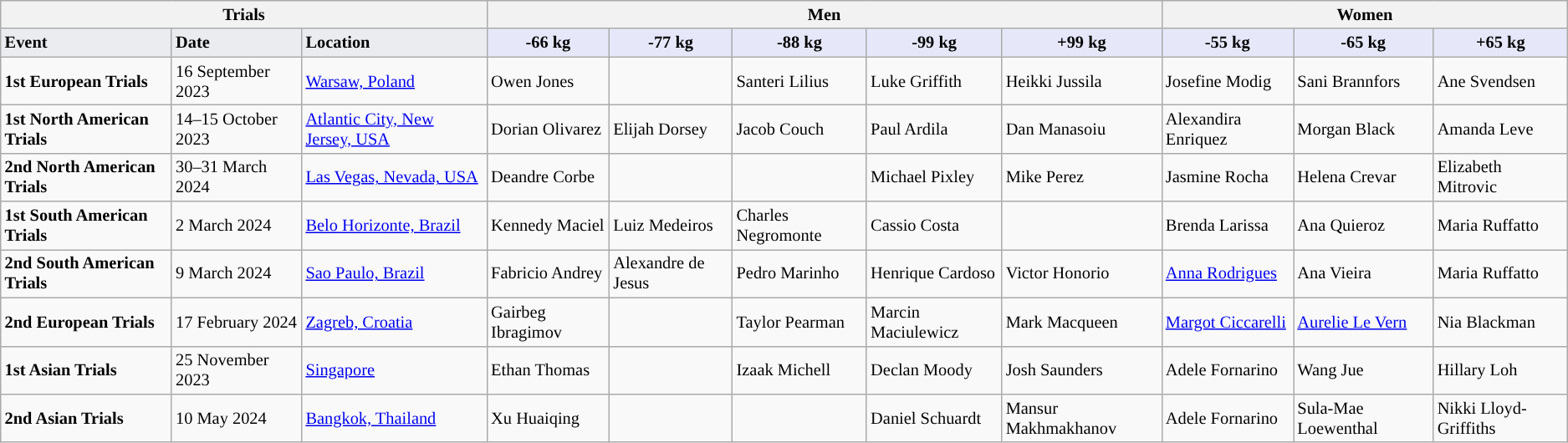<table class="wikitable" style="font-size: 85%;">
<tr>
<th colspan="3" style="width: 80px"><strong>Trials</strong></th>
<th colspan="5" style="width: 110px"><strong>Men</strong></th>
<th colspan="3" style="width: 110px"><strong>Women</strong></th>
</tr>
<tr>
<td style="background-color: #EAECF0"><strong>Event</strong></td>
<td style="background-color: #EAECF0"><strong>Date</strong></td>
<td style="background-color: #EAECF0"><strong>Location</strong></td>
<th colspan="1" style="background-color: #E6E8FA; color: #000000; text-align: center;">-66 kg</th>
<th colspan="1" style="background-color: #E6E8FA; color: #000000; text-align: center;">-77 kg</th>
<th colspan="1" style="background-color: #E6E8FA; color: #000000; text-align: center;">-88 kg</th>
<th colspan="1" style="background-color: #E6E8FA; color: #000000; text-align: center;">-99 kg</th>
<th colspan="1" style="background-color: #E6E8FA; color: #000000; text-align: center;">+99 kg</th>
<th colspan="1" style="background-color: #E6E8FA; color: #000000; text-align: center;">-55 kg</th>
<th colspan="1" style="background-color: #E6E8FA; color: #000000; text-align: center;">-65 kg</th>
<th colspan="1" style="background-color: #E6E8FA; color: #000000; text-align: center;">+65 kg</th>
</tr>
<tr>
<td><strong>1st European Trials</strong></td>
<td>16 September 2023</td>
<td> <a href='#'>Warsaw, Poland</a></td>
<td>Owen Jones</td>
<td></td>
<td> Santeri Lilius</td>
<td> Luke Griffith</td>
<td> Heikki Jussila</td>
<td> Josefine Modig</td>
<td> Sani Brannfors</td>
<td>Ane Svendsen</td>
</tr>
<tr>
<td><strong>1st North American Trials</strong></td>
<td>14–15 October 2023</td>
<td> <a href='#'>Atlantic City, New Jersey, USA</a></td>
<td>Dorian Olivarez</td>
<td>Elijah Dorsey</td>
<td>Jacob Couch</td>
<td>Paul Ardila</td>
<td>Dan Manasoiu</td>
<td>Alexandira Enriquez</td>
<td>Morgan Black</td>
<td>Amanda Leve</td>
</tr>
<tr>
<td><strong>2nd North American Trials</strong></td>
<td>30–31 March 2024</td>
<td> <a href='#'>Las Vegas, Nevada, USA</a></td>
<td>Deandre Corbe</td>
<td></td>
<td></td>
<td>Michael Pixley</td>
<td>Mike Perez</td>
<td>Jasmine Rocha</td>
<td>Helena Crevar</td>
<td>Elizabeth Mitrovic</td>
</tr>
<tr>
<td><strong>1st South American Trials</strong></td>
<td>2 March 2024</td>
<td> <a href='#'>Belo Horizonte, Brazil</a></td>
<td>Kennedy Maciel</td>
<td>Luiz Medeiros</td>
<td>Charles Negromonte</td>
<td>Cassio Costa</td>
<td></td>
<td>Brenda Larissa</td>
<td>Ana Quieroz</td>
<td>Maria Ruffatto</td>
</tr>
<tr>
<td><strong>2nd South American Trials</strong></td>
<td>9 March 2024</td>
<td> <a href='#'>Sao Paulo, Brazil</a></td>
<td>Fabricio Andrey</td>
<td>Alexandre de Jesus</td>
<td>Pedro Marinho</td>
<td>Henrique Cardoso</td>
<td>Victor Honorio</td>
<td><a href='#'>Anna Rodrigues</a></td>
<td>Ana Vieira</td>
<td>Maria Ruffatto</td>
</tr>
<tr>
<td><strong>2nd European Trials</strong></td>
<td>17 February 2024</td>
<td> <a href='#'>Zagreb, Croatia</a></td>
<td>Gairbeg Ibragimov</td>
<td></td>
<td>Taylor Pearman</td>
<td>Marcin Maciulewicz</td>
<td>Mark Macqueen</td>
<td><a href='#'>Margot Ciccarelli</a></td>
<td><a href='#'>Aurelie Le Vern</a></td>
<td>Nia Blackman</td>
</tr>
<tr>
<td><strong>1st Asian Trials</strong></td>
<td>25 November 2023</td>
<td> <a href='#'>Singapore</a></td>
<td>Ethan Thomas</td>
<td></td>
<td>Izaak Michell</td>
<td> Declan Moody</td>
<td>Josh Saunders</td>
<td>Adele Fornarino</td>
<td>Wang Jue</td>
<td>Hillary Loh</td>
</tr>
<tr>
<td><strong>2nd Asian Trials</strong></td>
<td>10 May 2024</td>
<td> <a href='#'>Bangkok, Thailand</a></td>
<td> Xu Huaiqing</td>
<td> </td>
<td> </td>
<td> Daniel Schuardt</td>
<td> Mansur Makhmakhanov</td>
<td> Adele Fornarino</td>
<td> Sula-Mae Loewenthal</td>
<td> Nikki Lloyd-Griffiths</td>
</tr>
</table>
